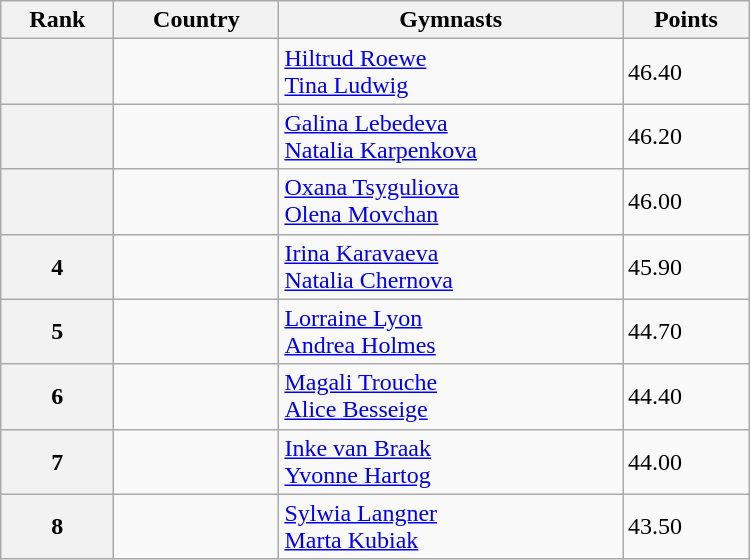<table class="wikitable" width=500>
<tr bgcolor="#efefef">
<th>Rank</th>
<th>Country</th>
<th>Gymnasts</th>
<th>Points</th>
</tr>
<tr>
<th></th>
<td></td>
<td><a href='#'>Hiltrud Roewe</a> <br> <a href='#'>Tina Ludwig</a></td>
<td>46.40</td>
</tr>
<tr>
<th></th>
<td></td>
<td><a href='#'>Galina Lebedeva</a> <br> <a href='#'>Natalia Karpenkova</a></td>
<td>46.20</td>
</tr>
<tr>
<th></th>
<td></td>
<td><a href='#'>Oxana Tsyguliova</a> <br> <a href='#'>Olena Movchan</a></td>
<td>46.00</td>
</tr>
<tr>
<th>4</th>
<td></td>
<td><a href='#'>Irina Karavaeva</a> <br> <a href='#'>Natalia Chernova</a></td>
<td>45.90</td>
</tr>
<tr>
<th>5</th>
<td></td>
<td><a href='#'>Lorraine Lyon</a> <br> <a href='#'>Andrea Holmes</a></td>
<td>44.70</td>
</tr>
<tr>
<th>6</th>
<td></td>
<td><a href='#'>Magali Trouche</a> <br> <a href='#'>Alice Besseige</a></td>
<td>44.40</td>
</tr>
<tr>
<th>7</th>
<td></td>
<td><a href='#'>Inke van Braak</a> <br> <a href='#'>Yvonne Hartog</a></td>
<td>44.00</td>
</tr>
<tr>
<th>8</th>
<td></td>
<td><a href='#'>Sylwia Langner</a> <br> <a href='#'>Marta Kubiak</a></td>
<td>43.50</td>
</tr>
</table>
